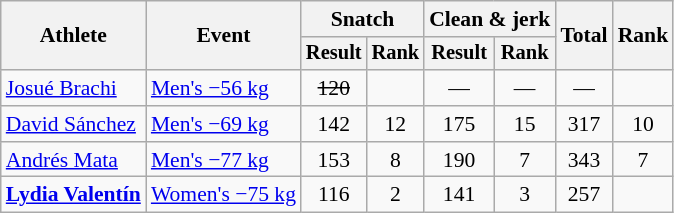<table class="wikitable" style="font-size:90%">
<tr>
<th rowspan="2">Athlete</th>
<th rowspan="2">Event</th>
<th colspan="2">Snatch</th>
<th colspan="2">Clean & jerk</th>
<th rowspan="2">Total</th>
<th rowspan="2">Rank</th>
</tr>
<tr style="font-size:95%">
<th>Result</th>
<th>Rank</th>
<th>Result</th>
<th>Rank</th>
</tr>
<tr align=center>
<td align=left><a href='#'>Josué Brachi</a></td>
<td align=left><a href='#'>Men's −56 kg</a></td>
<td><s>120</s></td>
<td></td>
<td>—</td>
<td>—</td>
<td>—</td>
<td></td>
</tr>
<tr align=center>
<td align=left><a href='#'>David Sánchez</a></td>
<td align=left><a href='#'>Men's −69 kg</a></td>
<td>142</td>
<td>12</td>
<td>175</td>
<td>15</td>
<td>317</td>
<td>10</td>
</tr>
<tr align=center>
<td align=left><a href='#'>Andrés Mata</a></td>
<td align=left><a href='#'>Men's −77 kg</a></td>
<td>153</td>
<td>8</td>
<td>190</td>
<td>7</td>
<td>343</td>
<td>7</td>
</tr>
<tr align=center>
<td align=left><strong><a href='#'>Lydia Valentín</a></strong></td>
<td align=left><a href='#'>Women's −75 kg</a></td>
<td>116</td>
<td>2</td>
<td>141</td>
<td>3</td>
<td>257</td>
<td></td>
</tr>
</table>
